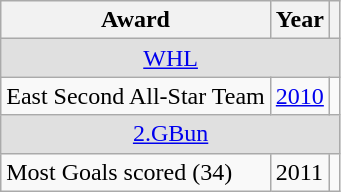<table class="wikitable">
<tr>
<th>Award</th>
<th>Year</th>
<th></th>
</tr>
<tr ALIGN="center" bgcolor="#e0e0e0">
<td colspan="3"><a href='#'>WHL</a></td>
</tr>
<tr>
<td>East Second All-Star Team</td>
<td><a href='#'>2010</a></td>
<td></td>
</tr>
<tr ALIGN="center" bgcolor="#e0e0e0">
<td colspan="3"><a href='#'>2.GBun</a></td>
</tr>
<tr>
<td>Most Goals scored (34)</td>
<td>2011</td>
<td></td>
</tr>
</table>
